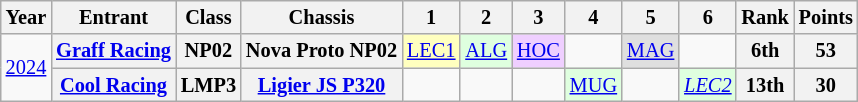<table class="wikitable" style="text-align:center; font-size:85%">
<tr>
<th>Year</th>
<th>Entrant</th>
<th>Class</th>
<th>Chassis</th>
<th>1</th>
<th>2</th>
<th>3</th>
<th>4</th>
<th>5</th>
<th>6</th>
<th>Rank</th>
<th>Points</th>
</tr>
<tr>
<td rowspan="2"><a href='#'>2024</a></td>
<th nowrap><a href='#'>Graff Racing</a></th>
<th nowrap>NP02</th>
<th nowrap>Nova Proto NP02</th>
<td style="background:#FFFFBF;"><a href='#'>LEC1</a><br></td>
<td style="background:#DFFFDF;"><a href='#'>ALG</a><br></td>
<td style="background:#EFCFFF;"><a href='#'>HOC</a><br></td>
<td></td>
<td style="background:#DFDFDF;"><a href='#'>MAG</a><br></td>
<td></td>
<th>6th</th>
<th>53</th>
</tr>
<tr>
<th nowrap><a href='#'>Cool Racing</a></th>
<th nowrap>LMP3</th>
<th nowrap><a href='#'>Ligier JS P320</a></th>
<td></td>
<td></td>
<td></td>
<td style="background:#DFFFDF;"><a href='#'>MUG</a><br></td>
<td></td>
<td style="background:#DFFFDF;"><em><a href='#'>LEC2</a></em><br></td>
<th>13th</th>
<th>30</th>
</tr>
</table>
